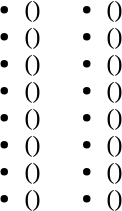<table>
<tr>
<td valign="top"><br><ul><li> ()</li><li> ()</li><li> ()</li><li> ()</li><li> ()</li><li> ()</li><li> ()</li><li> ()</li></ul></td>
<td valign="top"><br><ul><li> ()</li><li> ()</li><li> ()</li><li> ()</li><li> ()</li><li> ()</li><li> ()</li><li> ()</li></ul></td>
</tr>
</table>
